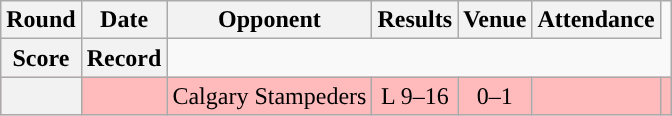<table class="wikitable" style="text-align:center">
<tr>
<th>Round</th>
<th>Date</th>
<th>Opponent</th>
<th>Results</th>
<th>Venue</th>
<th>Attendance</th>
</tr>
<tr>
<th>Score</th>
<th>Record</th>
</tr>
<tr style="background:#ffbbbb">
<th></th>
<td></td>
<td>Calgary Stampeders</td>
<td>L 9–16</td>
<td>0–1</td>
<td></td>
<td></td>
</tr>
</table>
